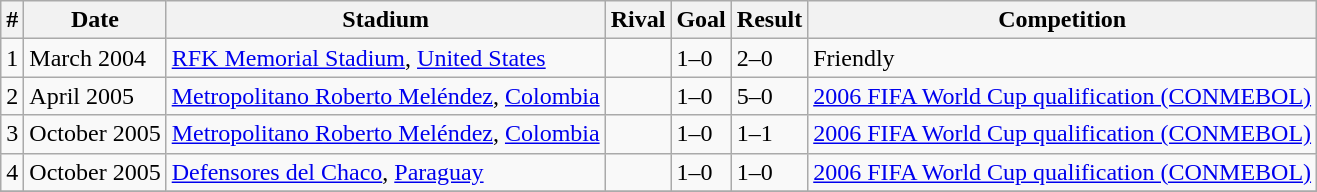<table class="wikitable">
<tr>
<th>#</th>
<th>Date</th>
<th>Stadium</th>
<th>Rival</th>
<th>Goal</th>
<th>Result</th>
<th>Competition</th>
</tr>
<tr>
<td>1</td>
<td>March 2004</td>
<td><a href='#'>RFK Memorial Stadium</a>, <a href='#'>United States</a></td>
<td></td>
<td>1–0</td>
<td>2–0</td>
<td>Friendly</td>
</tr>
<tr>
<td>2</td>
<td>April 2005</td>
<td><a href='#'>Metropolitano Roberto Meléndez</a>, <a href='#'>Colombia</a></td>
<td></td>
<td>1–0</td>
<td>5–0</td>
<td><a href='#'>2006 FIFA World Cup qualification (CONMEBOL)</a></td>
</tr>
<tr>
<td>3</td>
<td>October 2005</td>
<td><a href='#'>Metropolitano Roberto Meléndez</a>, <a href='#'>Colombia</a></td>
<td></td>
<td>1–0</td>
<td>1–1</td>
<td><a href='#'>2006 FIFA World Cup qualification (CONMEBOL)</a></td>
</tr>
<tr>
<td>4</td>
<td>October 2005</td>
<td><a href='#'>Defensores del Chaco</a>, <a href='#'>Paraguay</a></td>
<td></td>
<td>1–0</td>
<td>1–0</td>
<td><a href='#'>2006 FIFA World Cup qualification (CONMEBOL)</a></td>
</tr>
<tr>
</tr>
</table>
